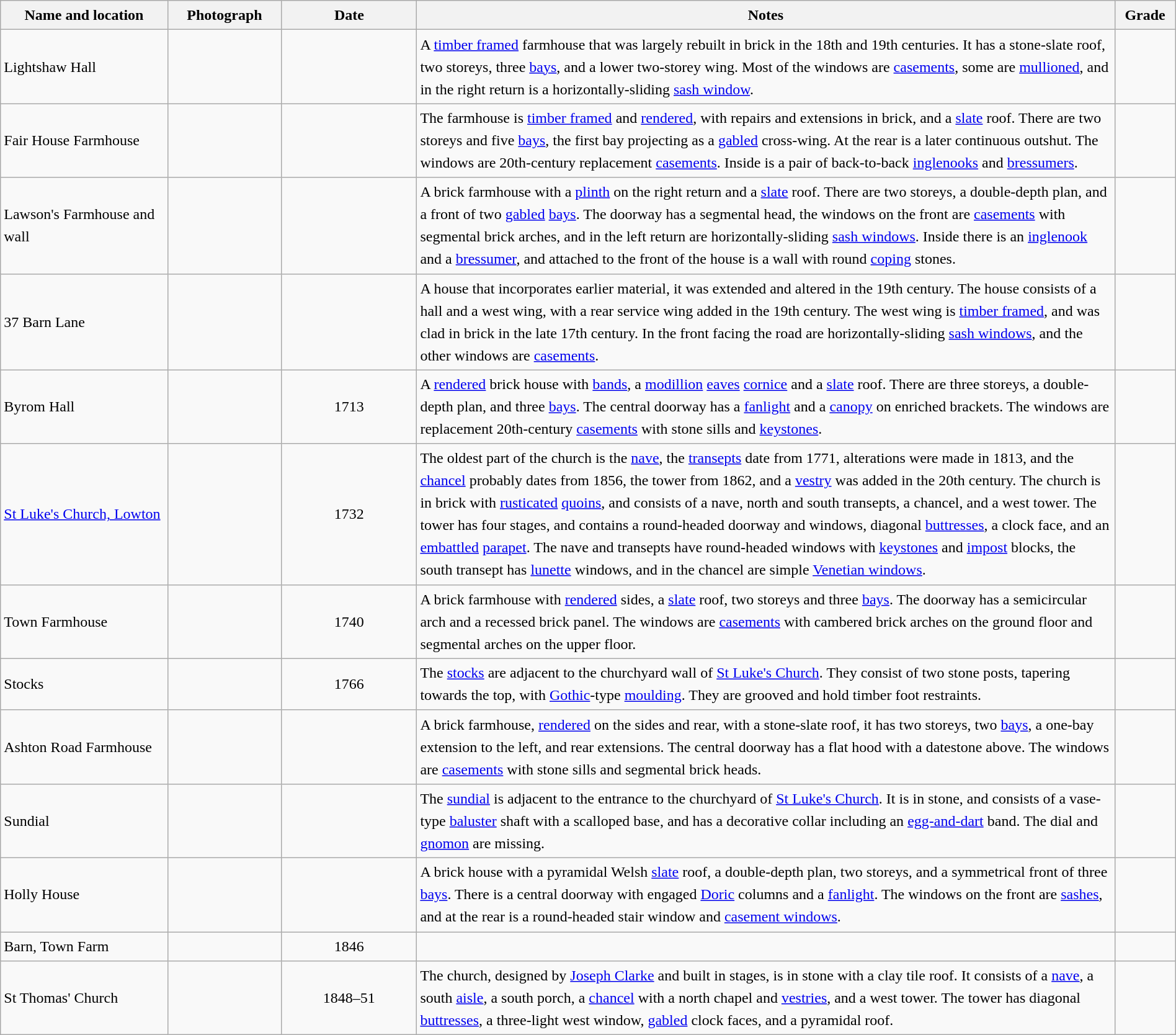<table class="wikitable sortable plainrowheaders" style="width:100%; border:0; text-align:left; line-height:150%;">
<tr>
<th scope="col"  style="width:150px">Name and location</th>
<th scope="col"  style="width:100px" class="unsortable">Photograph</th>
<th scope="col"  style="width:120px">Date</th>
<th scope="col"  style="width:650px" class="unsortable">Notes</th>
<th scope="col"  style="width:50px">Grade</th>
</tr>
<tr>
<td>Lightshaw Hall<br><small></small></td>
<td></td>
<td align="center"></td>
<td>A <a href='#'>timber framed</a> farmhouse that was largely rebuilt in brick in the 18th and 19th centuries. It has a stone-slate roof, two storeys, three <a href='#'>bays</a>, and a lower two-storey wing. Most of the windows are <a href='#'>casements</a>, some are <a href='#'>mullioned</a>, and in the right return is a horizontally-sliding <a href='#'>sash window</a>.</td>
<td align="center" ></td>
</tr>
<tr>
<td>Fair House Farmhouse<br><small></small></td>
<td></td>
<td align="center"></td>
<td>The farmhouse is <a href='#'>timber framed</a> and <a href='#'>rendered</a>, with repairs and extensions in brick, and a <a href='#'>slate</a> roof. There are two storeys and five <a href='#'>bays</a>, the first bay projecting as a <a href='#'>gabled</a> cross-wing. At the rear is a later continuous outshut. The windows are 20th-century replacement <a href='#'>casements</a>. Inside is a pair of back-to-back <a href='#'>inglenooks</a> and <a href='#'>bressumers</a>.</td>
<td align="center" ></td>
</tr>
<tr>
<td>Lawson's Farmhouse and wall<br><small></small></td>
<td></td>
<td align="center"></td>
<td>A brick farmhouse with a <a href='#'>plinth</a> on the right return and a <a href='#'>slate</a> roof. There are two storeys, a double-depth plan, and a front of two <a href='#'>gabled</a> <a href='#'>bays</a>. The doorway has a segmental head, the windows on the front are <a href='#'>casements</a> with segmental brick arches, and in the left return are horizontally-sliding <a href='#'>sash windows</a>. Inside there is an <a href='#'>inglenook</a> and a <a href='#'>bressumer</a>, and attached to the front of the house is a wall with round <a href='#'>coping</a> stones.</td>
<td align="center" ></td>
</tr>
<tr>
<td>37 Barn Lane<br><small></small></td>
<td></td>
<td align="center"></td>
<td>A house that incorporates earlier material, it was extended and altered in the 19th century. The house consists of a hall and a west wing, with a rear service wing added in the 19th century. The west wing is <a href='#'>timber framed</a>, and was clad in brick in the late 17th century. In the front facing the road are horizontally-sliding <a href='#'>sash windows</a>, and the other windows are <a href='#'>casements</a>.</td>
<td align="center" ></td>
</tr>
<tr>
<td>Byrom Hall<br><small></small></td>
<td></td>
<td align="center">1713</td>
<td>A <a href='#'>rendered</a> brick house with <a href='#'>bands</a>, a <a href='#'>modillion</a> <a href='#'>eaves</a> <a href='#'>cornice</a> and a <a href='#'>slate</a> roof. There are three storeys, a double-depth plan, and three <a href='#'>bays</a>. The central doorway has a <a href='#'>fanlight</a> and a <a href='#'>canopy</a> on enriched brackets. The windows are replacement 20th-century <a href='#'>casements</a> with stone sills and <a href='#'>keystones</a>.</td>
<td align="center" ></td>
</tr>
<tr>
<td><a href='#'>St Luke's Church, Lowton</a><br><small></small></td>
<td></td>
<td align="center">1732</td>
<td>The oldest part of the church is the <a href='#'>nave</a>, the <a href='#'>transepts</a> date from 1771, alterations were made in 1813, and the <a href='#'>chancel</a> probably dates from 1856, the tower from 1862, and a <a href='#'>vestry</a> was added in the 20th century. The church is in brick with <a href='#'>rusticated</a> <a href='#'>quoins</a>, and consists of a nave, north and south transepts, a chancel, and a west tower. The tower has four stages, and contains a round-headed doorway and windows, diagonal <a href='#'>buttresses</a>, a clock face, and an <a href='#'>embattled</a> <a href='#'>parapet</a>. The nave and transepts have round-headed windows with <a href='#'>keystones</a> and <a href='#'>impost</a> blocks, the south transept has <a href='#'>lunette</a> windows, and in the chancel are simple <a href='#'>Venetian windows</a>.</td>
<td align="center" ></td>
</tr>
<tr>
<td>Town Farmhouse<br><small></small></td>
<td></td>
<td align="center">1740</td>
<td>A brick farmhouse with <a href='#'>rendered</a> sides, a <a href='#'>slate</a> roof, two storeys and three <a href='#'>bays</a>. The doorway has a semicircular arch and a recessed brick panel. The windows are <a href='#'>casements</a> with cambered brick arches on the ground floor and segmental arches on the upper floor.</td>
<td align="center" ></td>
</tr>
<tr>
<td>Stocks<br><small></small></td>
<td></td>
<td align="center">1766</td>
<td>The <a href='#'>stocks</a> are adjacent to the churchyard wall of <a href='#'>St Luke's Church</a>. They consist of two stone posts, tapering towards the top, with <a href='#'>Gothic</a>-type <a href='#'>moulding</a>. They are grooved and hold timber foot restraints.</td>
<td align="center" ></td>
</tr>
<tr>
<td>Ashton Road Farmhouse<br><small></small></td>
<td></td>
<td align="center"></td>
<td>A brick farmhouse, <a href='#'>rendered</a> on the sides and rear, with a stone-slate roof, it has two storeys, two <a href='#'>bays</a>, a one-bay extension to the left, and rear extensions. The central doorway has a flat hood with a datestone above. The windows are <a href='#'>casements</a> with stone sills and segmental brick heads.</td>
<td align="center" ></td>
</tr>
<tr>
<td>Sundial<br><small></small></td>
<td></td>
<td align="center"></td>
<td>The <a href='#'>sundial</a> is adjacent to the entrance to the churchyard of <a href='#'>St Luke's Church</a>. It is in stone, and consists of a vase-type <a href='#'>baluster</a> shaft with a scalloped base, and has a decorative collar including an <a href='#'>egg-and-dart</a> band. The dial and <a href='#'>gnomon</a> are missing.</td>
<td align="center" ></td>
</tr>
<tr>
<td>Holly House<br><small></small></td>
<td></td>
<td align="center"></td>
<td>A brick house with a pyramidal Welsh <a href='#'>slate</a> roof, a double-depth plan, two storeys, and a symmetrical front of three <a href='#'>bays</a>. There is a central doorway with engaged <a href='#'>Doric</a> columns and a <a href='#'>fanlight</a>. The windows on the front are <a href='#'>sashes</a>, and at the rear is a round-headed stair window and <a href='#'>casement windows</a>.</td>
<td align="center" ></td>
</tr>
<tr>
<td>Barn, Town Farm</td>
<td></td>
<td align="center">1846</td>
<td></td>
<td align="center" ></td>
</tr>
<tr>
<td>St Thomas' Church<br><small></small></td>
<td></td>
<td align="center">1848–51</td>
<td>The church, designed by <a href='#'>Joseph Clarke</a> and built in stages, is in stone with a clay tile roof. It consists of a <a href='#'>nave</a>, a south <a href='#'>aisle</a>, a south porch, a <a href='#'>chancel</a> with a north chapel and <a href='#'>vestries</a>, and a west tower. The tower has diagonal <a href='#'>buttresses</a>, a three-light west window, <a href='#'>gabled</a> clock faces, and a pyramidal roof.</td>
<td align="center" ></td>
</tr>
<tr>
</tr>
</table>
